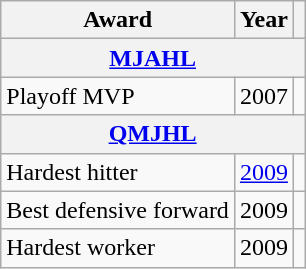<table class="wikitable">
<tr>
<th>Award</th>
<th>Year</th>
<th></th>
</tr>
<tr>
<th colspan="3"><a href='#'>MJAHL</a></th>
</tr>
<tr>
<td>Playoff MVP</td>
<td>2007</td>
<td></td>
</tr>
<tr>
<th colspan="3"><a href='#'>QMJHL</a></th>
</tr>
<tr>
<td>Hardest hitter</td>
<td><a href='#'>2009</a></td>
<td></td>
</tr>
<tr>
<td>Best defensive forward</td>
<td>2009</td>
<td></td>
</tr>
<tr>
<td>Hardest worker</td>
<td>2009</td>
<td></td>
</tr>
</table>
